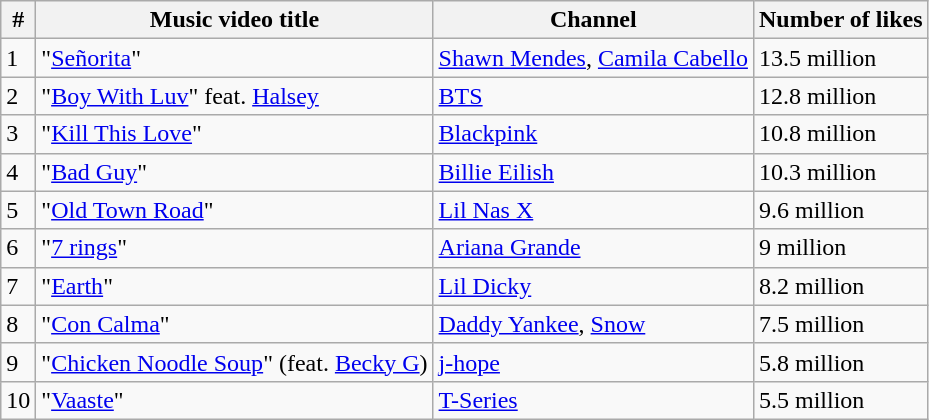<table class="wikitable">
<tr>
<th>#</th>
<th>Music video title</th>
<th>Channel</th>
<th>Number of likes</th>
</tr>
<tr>
<td>1</td>
<td>"<a href='#'>Señorita</a>"</td>
<td><a href='#'>Shawn Mendes</a>, <a href='#'>Camila Cabello</a></td>
<td>13.5 million</td>
</tr>
<tr>
<td>2</td>
<td>"<a href='#'>Boy With Luv</a>" feat. <a href='#'>Halsey</a></td>
<td><a href='#'>BTS</a></td>
<td>12.8 million</td>
</tr>
<tr>
<td>3</td>
<td>"<a href='#'>Kill This Love</a>"</td>
<td><a href='#'>Blackpink</a></td>
<td>10.8 million</td>
</tr>
<tr>
<td>4</td>
<td>"<a href='#'>Bad Guy</a>"</td>
<td><a href='#'>Billie Eilish</a></td>
<td>10.3 million</td>
</tr>
<tr>
<td>5</td>
<td>"<a href='#'>Old Town Road</a>"</td>
<td><a href='#'>Lil Nas X</a></td>
<td>9.6 million</td>
</tr>
<tr>
<td>6</td>
<td>"<a href='#'>7 rings</a>"</td>
<td><a href='#'>Ariana Grande</a></td>
<td>9 million</td>
</tr>
<tr>
<td>7</td>
<td>"<a href='#'>Earth</a>"</td>
<td><a href='#'>Lil Dicky</a></td>
<td>8.2 million</td>
</tr>
<tr>
<td>8</td>
<td>"<a href='#'>Con Calma</a>"</td>
<td><a href='#'>Daddy Yankee</a>, <a href='#'>Snow</a></td>
<td>7.5 million</td>
</tr>
<tr>
<td>9</td>
<td>"<a href='#'>Chicken Noodle Soup</a>" (feat. <a href='#'>Becky G</a>)</td>
<td><a href='#'>j-hope</a></td>
<td>5.8 million</td>
</tr>
<tr>
<td>10</td>
<td>"<a href='#'>Vaaste</a>"</td>
<td><a href='#'>T-Series</a></td>
<td>5.5 million</td>
</tr>
</table>
